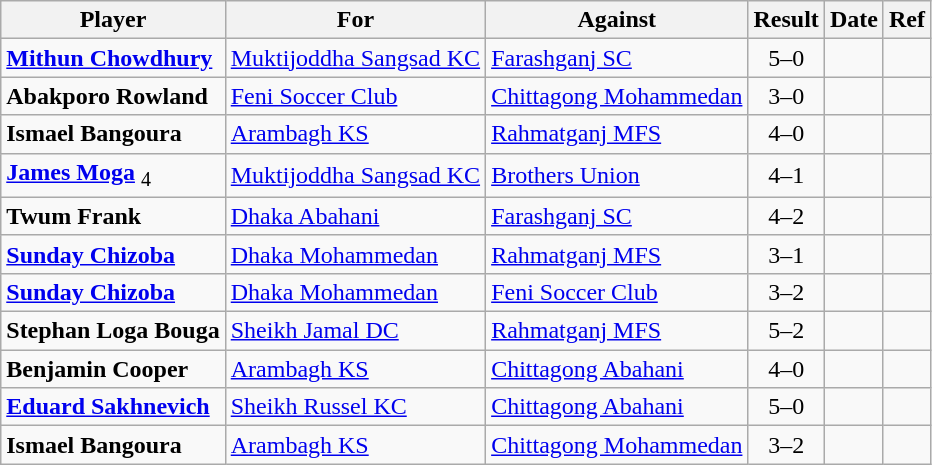<table class="wikitable">
<tr>
<th>Player</th>
<th>For</th>
<th>Against</th>
<th style="text-align:center">Result</th>
<th>Date</th>
<th>Ref</th>
</tr>
<tr>
<td> <strong><a href='#'>Mithun Chowdhury</a></strong></td>
<td><a href='#'>Muktijoddha Sangsad KC</a></td>
<td><a href='#'>Farashganj SC</a></td>
<td style="text-align:center;">5–0</td>
<td></td>
<td></td>
</tr>
<tr>
<td> <strong>Abakporo Rowland</strong></td>
<td><a href='#'>Feni Soccer Club</a></td>
<td><a href='#'>Chittagong Mohammedan</a></td>
<td style="text-align:center;">3–0</td>
<td></td>
<td></td>
</tr>
<tr>
<td> <strong>Ismael Bangoura</strong></td>
<td><a href='#'>Arambagh KS</a></td>
<td><a href='#'>Rahmatganj MFS</a></td>
<td style="text-align:center;">4–0</td>
<td></td>
<td></td>
</tr>
<tr>
<td> <strong><a href='#'>James Moga</a></strong> <sub>4</sub></td>
<td><a href='#'>Muktijoddha Sangsad KC</a></td>
<td><a href='#'>Brothers Union</a></td>
<td style="text-align:center;">4–1</td>
<td></td>
<td></td>
</tr>
<tr>
<td> <strong>Twum Frank </strong></td>
<td><a href='#'>Dhaka Abahani</a></td>
<td><a href='#'>Farashganj SC</a></td>
<td style="text-align:center;">4–2</td>
<td></td>
<td></td>
</tr>
<tr>
<td> <strong><a href='#'>Sunday Chizoba</a> </strong></td>
<td><a href='#'>Dhaka Mohammedan</a></td>
<td><a href='#'>Rahmatganj MFS</a></td>
<td style="text-align:center;">3–1</td>
<td></td>
<td></td>
</tr>
<tr>
<td> <strong><a href='#'>Sunday Chizoba</a></strong></td>
<td><a href='#'>Dhaka Mohammedan</a></td>
<td><a href='#'>Feni Soccer Club</a></td>
<td style="text-align:center;">3–2</td>
<td></td>
<td></td>
</tr>
<tr>
<td> <strong>Stephan Loga Bouga</strong></td>
<td><a href='#'>Sheikh Jamal DC</a></td>
<td><a href='#'>Rahmatganj MFS</a></td>
<td style="text-align:center;">5–2</td>
<td></td>
<td></td>
</tr>
<tr>
<td> <strong>Benjamin Cooper</strong></td>
<td><a href='#'>Arambagh KS</a></td>
<td><a href='#'>Chittagong Abahani</a></td>
<td style="text-align:center;">4–0</td>
<td></td>
<td></td>
</tr>
<tr>
<td> <strong><a href='#'>Eduard Sakhnevich</a></strong></td>
<td><a href='#'>Sheikh Russel KC</a></td>
<td><a href='#'>Chittagong Abahani</a></td>
<td style="text-align:center;">5–0</td>
<td></td>
<td></td>
</tr>
<tr>
<td> <strong>Ismael Bangoura</strong></td>
<td><a href='#'>Arambagh KS</a></td>
<td><a href='#'>Chittagong Mohammedan</a></td>
<td style="text-align:center;">3–2</td>
<td></td>
<td></td>
</tr>
</table>
